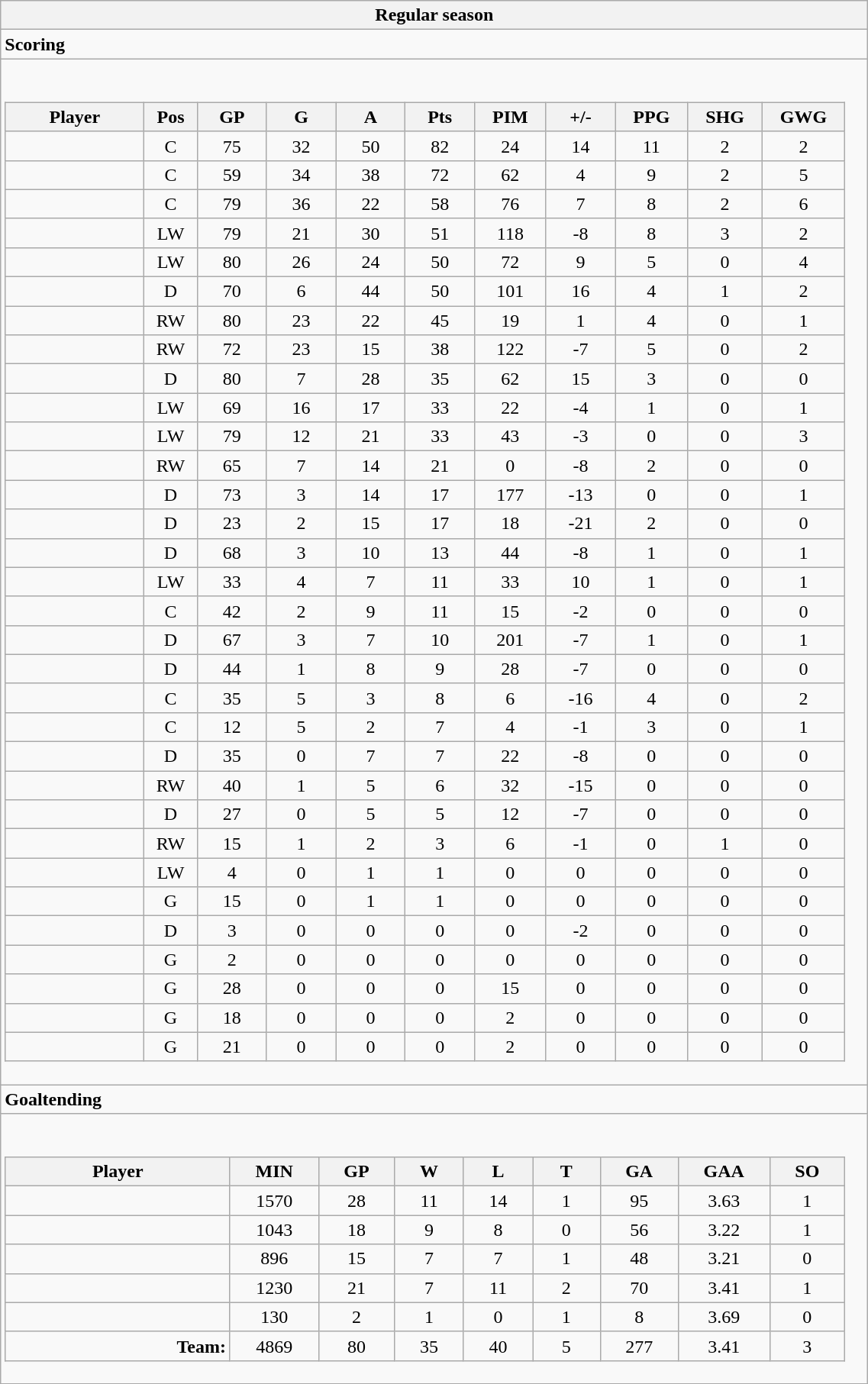<table class="wikitable collapsible" width="60%" border="1">
<tr>
<th>Regular season</th>
</tr>
<tr>
<td class="tocccolors"><strong>Scoring</strong></td>
</tr>
<tr>
<td><br><table class="wikitable sortable">
<tr ALIGN="center">
<th bgcolor="#DDDDFF" width="10%">Player</th>
<th bgcolor="#DDDDFF" width="3%" title="Position">Pos</th>
<th bgcolor="#DDDDFF" width="5%" title="Games played">GP</th>
<th bgcolor="#DDDDFF" width="5%" title="Goals">G</th>
<th bgcolor="#DDDDFF" width="5%" title="Assists">A</th>
<th bgcolor="#DDDDFF" width="5%" title="Points">Pts</th>
<th bgcolor="#DDDDFF" width="5%" title="Penalties in Minutes">PIM</th>
<th bgcolor="#DDDDFF" width="5%" title="Plus/minus">+/-</th>
<th bgcolor="#DDDDFF" width="5%" title="Power play goals">PPG</th>
<th bgcolor="#DDDDFF" width="5%" title="Short-handed goals">SHG</th>
<th bgcolor="#DDDDFF" width="5%" title="Game-winning goals">GWG</th>
</tr>
<tr align="center">
<td align="right"></td>
<td>C</td>
<td>75</td>
<td>32</td>
<td>50</td>
<td>82</td>
<td>24</td>
<td>14</td>
<td>11</td>
<td>2</td>
<td>2</td>
</tr>
<tr align="center">
<td align="right"></td>
<td>C</td>
<td>59</td>
<td>34</td>
<td>38</td>
<td>72</td>
<td>62</td>
<td>4</td>
<td>9</td>
<td>2</td>
<td>5</td>
</tr>
<tr align="center">
<td align="right"></td>
<td>C</td>
<td>79</td>
<td>36</td>
<td>22</td>
<td>58</td>
<td>76</td>
<td>7</td>
<td>8</td>
<td>2</td>
<td>6</td>
</tr>
<tr align="center">
<td align="right"></td>
<td>LW</td>
<td>79</td>
<td>21</td>
<td>30</td>
<td>51</td>
<td>118</td>
<td>-8</td>
<td>8</td>
<td>3</td>
<td>2</td>
</tr>
<tr align="center">
<td align="right"></td>
<td>LW</td>
<td>80</td>
<td>26</td>
<td>24</td>
<td>50</td>
<td>72</td>
<td>9</td>
<td>5</td>
<td>0</td>
<td>4</td>
</tr>
<tr align="center">
<td align="right"></td>
<td>D</td>
<td>70</td>
<td>6</td>
<td>44</td>
<td>50</td>
<td>101</td>
<td>16</td>
<td>4</td>
<td>1</td>
<td>2</td>
</tr>
<tr align="center">
<td align="right"></td>
<td>RW</td>
<td>80</td>
<td>23</td>
<td>22</td>
<td>45</td>
<td>19</td>
<td>1</td>
<td>4</td>
<td>0</td>
<td>1</td>
</tr>
<tr align="center">
<td align="right"></td>
<td>RW</td>
<td>72</td>
<td>23</td>
<td>15</td>
<td>38</td>
<td>122</td>
<td>-7</td>
<td>5</td>
<td>0</td>
<td>2</td>
</tr>
<tr align="center">
<td align="right"></td>
<td>D</td>
<td>80</td>
<td>7</td>
<td>28</td>
<td>35</td>
<td>62</td>
<td>15</td>
<td>3</td>
<td>0</td>
<td>0</td>
</tr>
<tr align="center">
<td align="right"></td>
<td>LW</td>
<td>69</td>
<td>16</td>
<td>17</td>
<td>33</td>
<td>22</td>
<td>-4</td>
<td>1</td>
<td>0</td>
<td>1</td>
</tr>
<tr align="center">
<td align="right"></td>
<td>LW</td>
<td>79</td>
<td>12</td>
<td>21</td>
<td>33</td>
<td>43</td>
<td>-3</td>
<td>0</td>
<td>0</td>
<td>3</td>
</tr>
<tr align="center">
<td align="right"></td>
<td>RW</td>
<td>65</td>
<td>7</td>
<td>14</td>
<td>21</td>
<td>0</td>
<td>-8</td>
<td>2</td>
<td>0</td>
<td>0</td>
</tr>
<tr align="center">
<td align="right"></td>
<td>D</td>
<td>73</td>
<td>3</td>
<td>14</td>
<td>17</td>
<td>177</td>
<td>-13</td>
<td>0</td>
<td>0</td>
<td>1</td>
</tr>
<tr align="center">
<td align="right"></td>
<td>D</td>
<td>23</td>
<td>2</td>
<td>15</td>
<td>17</td>
<td>18</td>
<td>-21</td>
<td>2</td>
<td>0</td>
<td>0</td>
</tr>
<tr align="center">
<td align="right"></td>
<td>D</td>
<td>68</td>
<td>3</td>
<td>10</td>
<td>13</td>
<td>44</td>
<td>-8</td>
<td>1</td>
<td>0</td>
<td>1</td>
</tr>
<tr align="center">
<td align="right"></td>
<td>LW</td>
<td>33</td>
<td>4</td>
<td>7</td>
<td>11</td>
<td>33</td>
<td>10</td>
<td>1</td>
<td>0</td>
<td>1</td>
</tr>
<tr align="center">
<td align="right"></td>
<td>C</td>
<td>42</td>
<td>2</td>
<td>9</td>
<td>11</td>
<td>15</td>
<td>-2</td>
<td>0</td>
<td>0</td>
<td>0</td>
</tr>
<tr align="center">
<td align="right"></td>
<td>D</td>
<td>67</td>
<td>3</td>
<td>7</td>
<td>10</td>
<td>201</td>
<td>-7</td>
<td>1</td>
<td>0</td>
<td>1</td>
</tr>
<tr align="center">
<td align="right"></td>
<td>D</td>
<td>44</td>
<td>1</td>
<td>8</td>
<td>9</td>
<td>28</td>
<td>-7</td>
<td>0</td>
<td>0</td>
<td>0</td>
</tr>
<tr align="center">
<td align="right"></td>
<td>C</td>
<td>35</td>
<td>5</td>
<td>3</td>
<td>8</td>
<td>6</td>
<td>-16</td>
<td>4</td>
<td>0</td>
<td>2</td>
</tr>
<tr align="center">
<td align="right"></td>
<td>C</td>
<td>12</td>
<td>5</td>
<td>2</td>
<td>7</td>
<td>4</td>
<td>-1</td>
<td>3</td>
<td>0</td>
<td>1</td>
</tr>
<tr align="center">
<td align="right"></td>
<td>D</td>
<td>35</td>
<td>0</td>
<td>7</td>
<td>7</td>
<td>22</td>
<td>-8</td>
<td>0</td>
<td>0</td>
<td>0</td>
</tr>
<tr align="center">
<td align="right"></td>
<td>RW</td>
<td>40</td>
<td>1</td>
<td>5</td>
<td>6</td>
<td>32</td>
<td>-15</td>
<td>0</td>
<td>0</td>
<td>0</td>
</tr>
<tr align="center">
<td align="right"></td>
<td>D</td>
<td>27</td>
<td>0</td>
<td>5</td>
<td>5</td>
<td>12</td>
<td>-7</td>
<td>0</td>
<td>0</td>
<td>0</td>
</tr>
<tr align="center">
<td align="right"></td>
<td>RW</td>
<td>15</td>
<td>1</td>
<td>2</td>
<td>3</td>
<td>6</td>
<td>-1</td>
<td>0</td>
<td>1</td>
<td>0</td>
</tr>
<tr align="center">
<td align="right"></td>
<td>LW</td>
<td>4</td>
<td>0</td>
<td>1</td>
<td>1</td>
<td>0</td>
<td>0</td>
<td>0</td>
<td>0</td>
<td>0</td>
</tr>
<tr align="center">
<td align="right"></td>
<td>G</td>
<td>15</td>
<td>0</td>
<td>1</td>
<td>1</td>
<td>0</td>
<td>0</td>
<td>0</td>
<td>0</td>
<td>0</td>
</tr>
<tr align="center">
<td align="right"></td>
<td>D</td>
<td>3</td>
<td>0</td>
<td>0</td>
<td>0</td>
<td>0</td>
<td>-2</td>
<td>0</td>
<td>0</td>
<td>0</td>
</tr>
<tr align="center">
<td align="right"></td>
<td>G</td>
<td>2</td>
<td>0</td>
<td>0</td>
<td>0</td>
<td>0</td>
<td>0</td>
<td>0</td>
<td>0</td>
<td>0</td>
</tr>
<tr align="center">
<td align="right"></td>
<td>G</td>
<td>28</td>
<td>0</td>
<td>0</td>
<td>0</td>
<td>15</td>
<td>0</td>
<td>0</td>
<td>0</td>
<td>0</td>
</tr>
<tr align="center">
<td align="right"></td>
<td>G</td>
<td>18</td>
<td>0</td>
<td>0</td>
<td>0</td>
<td>2</td>
<td>0</td>
<td>0</td>
<td>0</td>
<td>0</td>
</tr>
<tr align="center">
<td align="right"></td>
<td>G</td>
<td>21</td>
<td>0</td>
<td>0</td>
<td>0</td>
<td>2</td>
<td>0</td>
<td>0</td>
<td>0</td>
<td>0</td>
</tr>
</table>
</td>
</tr>
<tr>
<td class="toccolors"><strong>Goaltending</strong></td>
</tr>
<tr>
<td><br><table class="wikitable sortable">
<tr>
<th bgcolor="#DDDDFF" width="10%">Player</th>
<th width="3%" bgcolor="#DDDDFF" title="Minutes played">MIN</th>
<th width="3%" bgcolor="#DDDDFF" title="Games played in">GP</th>
<th width="3%" bgcolor="#DDDDFF" title="Wins">W</th>
<th width="3%" bgcolor="#DDDDFF"title="Losses">L</th>
<th width="3%" bgcolor="#DDDDFF" title="Ties">T</th>
<th width="3%" bgcolor="#DDDDFF" title="Goals against">GA</th>
<th width="3%" bgcolor="#DDDDFF" title="Goals against average">GAA</th>
<th width="3%" bgcolor="#DDDDFF"title="Shut-outs">SO</th>
</tr>
<tr align="center">
<td align="right"></td>
<td>1570</td>
<td>28</td>
<td>11</td>
<td>14</td>
<td>1</td>
<td>95</td>
<td>3.63</td>
<td>1</td>
</tr>
<tr align="center">
<td align="right"></td>
<td>1043</td>
<td>18</td>
<td>9</td>
<td>8</td>
<td>0</td>
<td>56</td>
<td>3.22</td>
<td>1</td>
</tr>
<tr align="center">
<td align="right"></td>
<td>896</td>
<td>15</td>
<td>7</td>
<td>7</td>
<td>1</td>
<td>48</td>
<td>3.21</td>
<td>0</td>
</tr>
<tr align="center">
<td align="right"></td>
<td>1230</td>
<td>21</td>
<td>7</td>
<td>11</td>
<td>2</td>
<td>70</td>
<td>3.41</td>
<td>1</td>
</tr>
<tr align="center">
<td align="right"></td>
<td>130</td>
<td>2</td>
<td>1</td>
<td>0</td>
<td>1</td>
<td>8</td>
<td>3.69</td>
<td>0</td>
</tr>
<tr align="center">
<td align="right"><strong>Team:</strong></td>
<td>4869</td>
<td>80</td>
<td>35</td>
<td>40</td>
<td>5</td>
<td>277</td>
<td>3.41</td>
<td>3</td>
</tr>
</table>
</td>
</tr>
<tr>
</tr>
</table>
